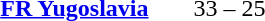<table style="text-align:center">
<tr>
<th width=200></th>
<th width=100></th>
<th width=200></th>
</tr>
<tr>
<td align=right><strong><a href='#'>FR Yugoslavia</a> </strong></td>
<td>33 – 25</td>
<td align=left></td>
</tr>
</table>
